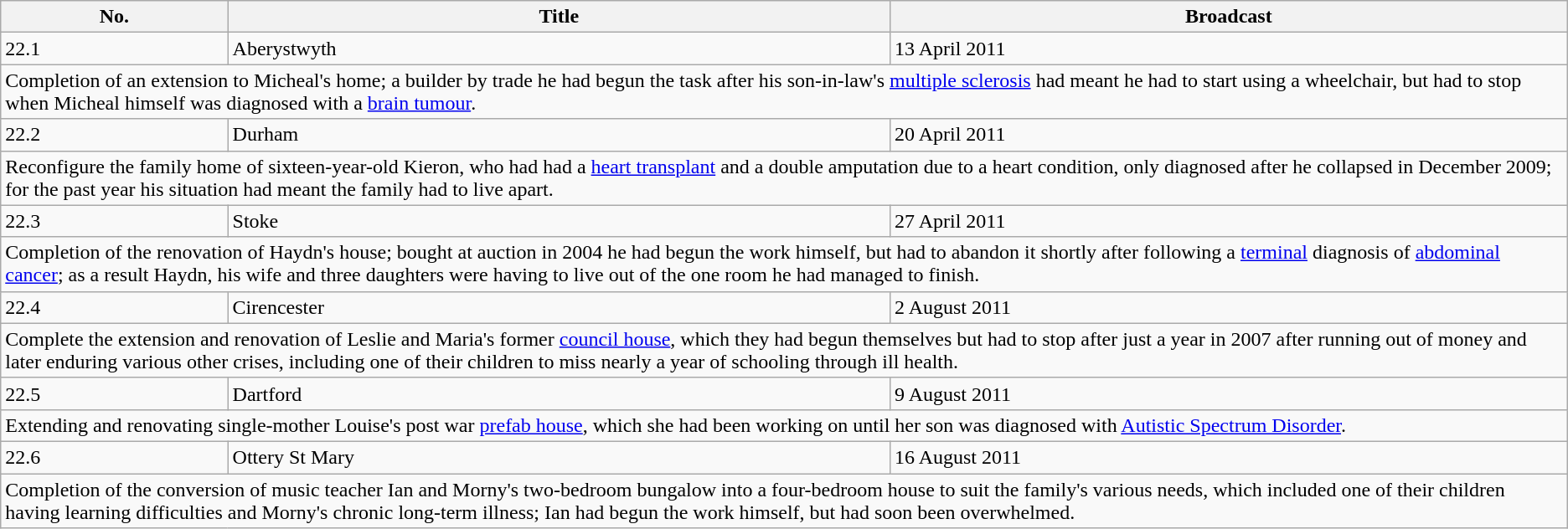<table class="wikitable">
<tr>
<th>No.</th>
<th>Title</th>
<th>Broadcast</th>
</tr>
<tr>
<td>22.1</td>
<td>Aberystwyth</td>
<td>13 April 2011</td>
</tr>
<tr>
<td colspan="3">Completion of an extension to Micheal's home; a builder by trade he had begun the task after his son-in-law's <a href='#'>multiple sclerosis</a> had meant he had to start using a wheelchair, but had to stop when Micheal himself was diagnosed with a <a href='#'>brain tumour</a>.</td>
</tr>
<tr>
<td>22.2</td>
<td>Durham</td>
<td>20 April 2011</td>
</tr>
<tr>
<td colspan="3">Reconfigure the family home of sixteen-year-old Kieron, who had had a <a href='#'>heart transplant</a> and a double amputation due to a heart condition, only diagnosed after he collapsed in December 2009; for the past year his situation had meant the family had to live apart.</td>
</tr>
<tr>
<td>22.3</td>
<td>Stoke</td>
<td>27 April 2011</td>
</tr>
<tr>
<td colspan="3">Completion of the renovation of Haydn's house; bought at auction in 2004 he had begun the work himself, but had to abandon it shortly after following a <a href='#'>terminal</a> diagnosis of <a href='#'>abdominal cancer</a>; as a result Haydn, his wife and three daughters were having to live out of the one room he had managed to finish.</td>
</tr>
<tr>
<td>22.4</td>
<td>Cirencester</td>
<td>2 August 2011</td>
</tr>
<tr>
<td colspan="3">Complete the extension and renovation of Leslie and Maria's former <a href='#'>council house</a>, which they had begun themselves but had to stop after just a year in 2007 after running out of money and later enduring various other crises, including one of their children to miss nearly a year of schooling through ill health.</td>
</tr>
<tr>
<td>22.5</td>
<td>Dartford</td>
<td>9 August 2011</td>
</tr>
<tr>
<td colspan="3">Extending and renovating single-mother Louise's post war <a href='#'>prefab house</a>, which she had been working on until her son was diagnosed with <a href='#'>Autistic Spectrum Disorder</a>.</td>
</tr>
<tr>
<td>22.6</td>
<td>Ottery St Mary</td>
<td>16 August 2011</td>
</tr>
<tr>
<td colspan="3">Completion of the conversion of music teacher Ian and Morny's two-bedroom bungalow into a four-bedroom house to suit the family's various needs, which included one of their children having learning difficulties and Morny's chronic long-term illness; Ian had begun the work himself, but had soon been overwhelmed.</td>
</tr>
</table>
